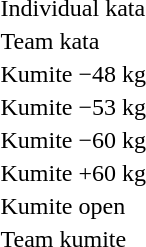<table>
<tr>
<td rowspan=2>Individual kata</td>
<td rowspan=2></td>
<td rowspan=2></td>
<td></td>
</tr>
<tr>
<td></td>
</tr>
<tr>
<td rowspan=2>Team kata</td>
<td rowspan=2></td>
<td rowspan=2></td>
<td></td>
</tr>
<tr>
<td></td>
</tr>
<tr>
<td rowspan=2>Kumite −48 kg</td>
<td rowspan=2></td>
<td rowspan=2></td>
<td></td>
</tr>
<tr>
<td></td>
</tr>
<tr>
<td rowspan=2>Kumite −53 kg</td>
<td rowspan=2></td>
<td rowspan=2></td>
<td></td>
</tr>
<tr>
<td></td>
</tr>
<tr>
<td rowspan=2>Kumite −60 kg</td>
<td rowspan=2></td>
<td rowspan=2></td>
<td></td>
</tr>
<tr>
<td></td>
</tr>
<tr>
<td rowspan=2>Kumite +60 kg</td>
<td rowspan=2></td>
<td rowspan=2></td>
<td></td>
</tr>
<tr>
<td></td>
</tr>
<tr>
<td rowspan=2>Kumite open</td>
<td rowspan=2></td>
<td rowspan=2></td>
<td></td>
</tr>
<tr>
<td></td>
</tr>
<tr>
<td rowspan=2>Team kumite</td>
<td rowspan=2></td>
<td rowspan=2></td>
<td></td>
</tr>
<tr>
<td></td>
</tr>
</table>
